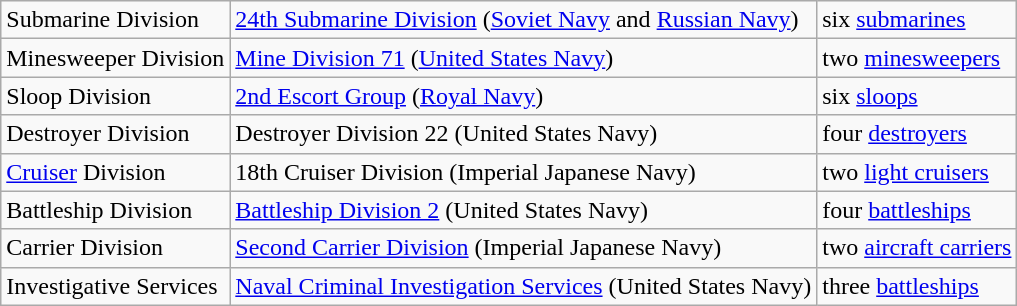<table class=wikitable>
<tr>
<td>Submarine Division</td>
<td><a href='#'>24th Submarine Division</a> (<a href='#'>Soviet Navy</a> and <a href='#'>Russian Navy</a>)</td>
<td>six <a href='#'>submarines</a></td>
</tr>
<tr>
<td>Minesweeper Division</td>
<td><a href='#'>Mine Division 71</a> (<a href='#'>United States Navy</a>)</td>
<td>two <a href='#'>minesweepers</a></td>
</tr>
<tr>
<td>Sloop Division</td>
<td><a href='#'>2nd Escort Group</a> (<a href='#'>Royal Navy</a>)</td>
<td>six <a href='#'>sloops</a></td>
</tr>
<tr>
<td>Destroyer Division</td>
<td>Destroyer Division 22 (United States Navy)</td>
<td>four <a href='#'>destroyers</a></td>
</tr>
<tr>
<td><a href='#'>Cruiser</a> Division</td>
<td>18th Cruiser Division (Imperial Japanese Navy)</td>
<td>two <a href='#'>light cruisers</a></td>
</tr>
<tr>
<td>Battleship Division</td>
<td><a href='#'>Battleship Division 2</a> (United States Navy)</td>
<td>four <a href='#'>battleships</a></td>
</tr>
<tr>
<td>Carrier Division</td>
<td><a href='#'>Second Carrier Division</a> (Imperial Japanese Navy)</td>
<td>two <a href='#'>aircraft carriers</a></td>
</tr>
<tr>
<td>Investigative Services</td>
<td><a href='#'>Naval Criminal Investigation Services</a> (United States Navy)</td>
<td>three <a href='#'>battleships</a></td>
</tr>
</table>
